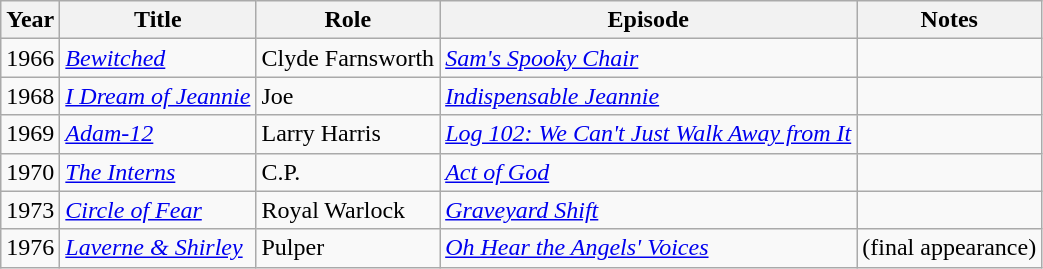<table class="wikitable sortable">
<tr>
<th>Year</th>
<th>Title</th>
<th>Role</th>
<th>Episode</th>
<th class="unsortable">Notes</th>
</tr>
<tr>
<td>1966</td>
<td><em><a href='#'>Bewitched</a></em></td>
<td>Clyde Farnsworth</td>
<td><em><a href='#'>Sam's Spooky Chair</a></em></td>
<td></td>
</tr>
<tr>
<td>1968</td>
<td><em><a href='#'>I Dream of Jeannie</a></em></td>
<td>Joe</td>
<td><em><a href='#'>Indispensable Jeannie</a></em></td>
<td></td>
</tr>
<tr>
<td>1969</td>
<td><em><a href='#'>Adam-12</a></em></td>
<td>Larry Harris</td>
<td><em><a href='#'>Log 102: We Can't Just Walk Away from It</a></em></td>
<td></td>
</tr>
<tr>
<td>1970</td>
<td><em><a href='#'>The Interns</a></em></td>
<td>C.P.</td>
<td><em><a href='#'>Act of God</a></em></td>
<td></td>
</tr>
<tr>
<td>1973</td>
<td><em><a href='#'>Circle of Fear</a></em></td>
<td>Royal Warlock</td>
<td><em><a href='#'>Graveyard Shift</a></em></td>
<td></td>
</tr>
<tr>
<td>1976</td>
<td><em><a href='#'>Laverne & Shirley</a></em></td>
<td>Pulper</td>
<td><em><a href='#'>Oh Hear the Angels' Voices</a></em></td>
<td>(final appearance)</td>
</tr>
</table>
